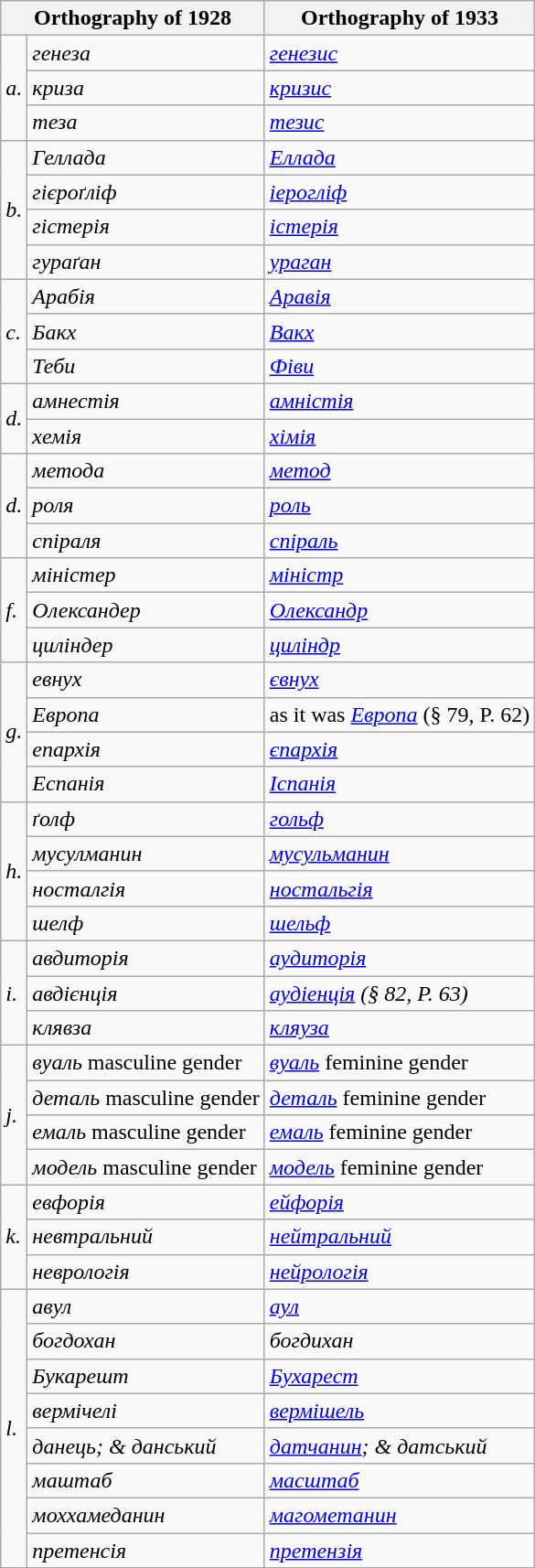<table class="wikitable">
<tr>
<th colspan="2">Orthography of 1928</th>
<th>Orthography of 1933</th>
</tr>
<tr>
<td rowspan="3"><em>a.</em></td>
<td><em>генеза</em></td>
<td><em><a href='#'>генезис</a></em></td>
</tr>
<tr>
<td><em>криза</em></td>
<td><em><a href='#'>кризис</a></em></td>
</tr>
<tr>
<td><em>теза</em></td>
<td><em><a href='#'>тезис</a></em></td>
</tr>
<tr>
<td rowspan="4"><em>b.</em></td>
<td><em>Геллада</em></td>
<td><em><a href='#'>Еллада</a></em></td>
</tr>
<tr>
<td><em>гієроґліф</em></td>
<td><em><a href='#'>іерогліф</a></em></td>
</tr>
<tr>
<td><em>гістерія</em></td>
<td><em><a href='#'>істерія</a></em></td>
</tr>
<tr>
<td><em>гураґан</em></td>
<td><em><a href='#'>ураган</a></em></td>
</tr>
<tr>
<td rowspan="3"><em>c.</em></td>
<td><em>Арабія</em></td>
<td><em><a href='#'>Аравія</a></em></td>
</tr>
<tr>
<td><em>Бакх</em></td>
<td><em><a href='#'>Вакх</a></em></td>
</tr>
<tr>
<td><em>Теби</em></td>
<td><em><a href='#'>Фіви</a></em></td>
</tr>
<tr>
<td rowspan="2"><em>d.</em></td>
<td><em>амнестія</em></td>
<td><em><a href='#'>амністія</a></em></td>
</tr>
<tr>
<td><em>хемія</em></td>
<td><em><a href='#'>хімія</a></em></td>
</tr>
<tr>
<td rowspan="3"><em>d.</em></td>
<td><em>метода</em></td>
<td><em><a href='#'>метод</a></em></td>
</tr>
<tr>
<td><em>роля</em></td>
<td><em><a href='#'>роль</a></em></td>
</tr>
<tr>
<td><em>спіраля</em></td>
<td><em><a href='#'>спіраль</a></em></td>
</tr>
<tr>
<td rowspan="3"><em>f.</em></td>
<td><em>міністер</em></td>
<td><em><a href='#'>міністр</a></em></td>
</tr>
<tr>
<td><em>Олександер</em></td>
<td><em><a href='#'>Олександр</a></em></td>
</tr>
<tr>
<td><em>циліндер</em></td>
<td><em><a href='#'>циліндр</a></em></td>
</tr>
<tr>
<td rowspan="4"><em>g.</em></td>
<td><em>евнух</em></td>
<td><em><a href='#'>євнух</a></em></td>
</tr>
<tr>
<td><em>Европа</em></td>
<td>as it was <em><a href='#'>Европа</a></em> (§ 79, P. 62)</td>
</tr>
<tr>
<td><em>епархія</em></td>
<td><em><a href='#'>єпархія</a></em></td>
</tr>
<tr>
<td><em>Еспанія</em></td>
<td><em><a href='#'>Іспанія</a></em></td>
</tr>
<tr>
<td rowspan="4"><em>h.</em></td>
<td><em>ґолф</em></td>
<td><em><a href='#'>гольф</a></em></td>
</tr>
<tr>
<td><em>мусулманин</em></td>
<td><em><a href='#'>мусульманин</a></em></td>
</tr>
<tr>
<td><em>носталгія</em></td>
<td><em><a href='#'>ностальгія</a></em></td>
</tr>
<tr>
<td><em>шелф</em></td>
<td><em><a href='#'>шельф</a></em></td>
</tr>
<tr>
<td rowspan="3"><em>i.</em></td>
<td><em>авдиторія</em></td>
<td><em><a href='#'>аудиторія</a></em></td>
</tr>
<tr>
<td><em>авдієнція</em></td>
<td><em><a href='#'>аудіенція</a> (§ 82, P. 63)</em></td>
</tr>
<tr>
<td><em>клявза</em></td>
<td><em><a href='#'>кляуза</a></em></td>
</tr>
<tr>
<td rowspan="4"><em>j.</em></td>
<td><em>вуаль</em> masculine gender</td>
<td><em><a href='#'>вуаль</a></em> feminine gender</td>
</tr>
<tr>
<td><em>деталь</em> masculine gender</td>
<td><em><a href='#'>деталь</a></em> feminine gender</td>
</tr>
<tr>
<td><em>емаль</em> masculine gender</td>
<td><em><a href='#'>емаль</a></em> feminine gender</td>
</tr>
<tr>
<td><em>модель</em> masculine gender</td>
<td><em><a href='#'>модель</a></em> feminine gender</td>
</tr>
<tr>
<td rowspan="3"><em>k.</em></td>
<td><em>евфорія</em></td>
<td><em><a href='#'>ейфорія</a></em></td>
</tr>
<tr>
<td><em>невтральний</em></td>
<td><em><a href='#'>нейтральний</a></em></td>
</tr>
<tr>
<td><em>неврологія</em></td>
<td><em><a href='#'>нейрологія</a></em></td>
</tr>
<tr>
<td rowspan="8"><em>l.</em></td>
<td><em>авул</em></td>
<td><em><a href='#'>аул</a></em></td>
</tr>
<tr>
<td><em>богдохан</em></td>
<td><em>богдихан</em></td>
</tr>
<tr>
<td><em>Букарешт</em></td>
<td><em><a href='#'>Бухарест</a></em></td>
</tr>
<tr>
<td><em>вермічелі</em></td>
<td><em><a href='#'>вермішель</a></em></td>
</tr>
<tr>
<td><em>данець;</em> <em>& данський</em></td>
<td><em><a href='#'>датчанин</a>;</em> <em>& датський</em></td>
</tr>
<tr>
<td><em>маштаб</em></td>
<td><em><a href='#'>масштаб</a></em></td>
</tr>
<tr>
<td><em>моххамеданин</em></td>
<td><em><a href='#'>магометанин</a></em></td>
</tr>
<tr>
<td><em>претенсія</em></td>
<td><em><a href='#'>претензія</a></em></td>
</tr>
</table>
